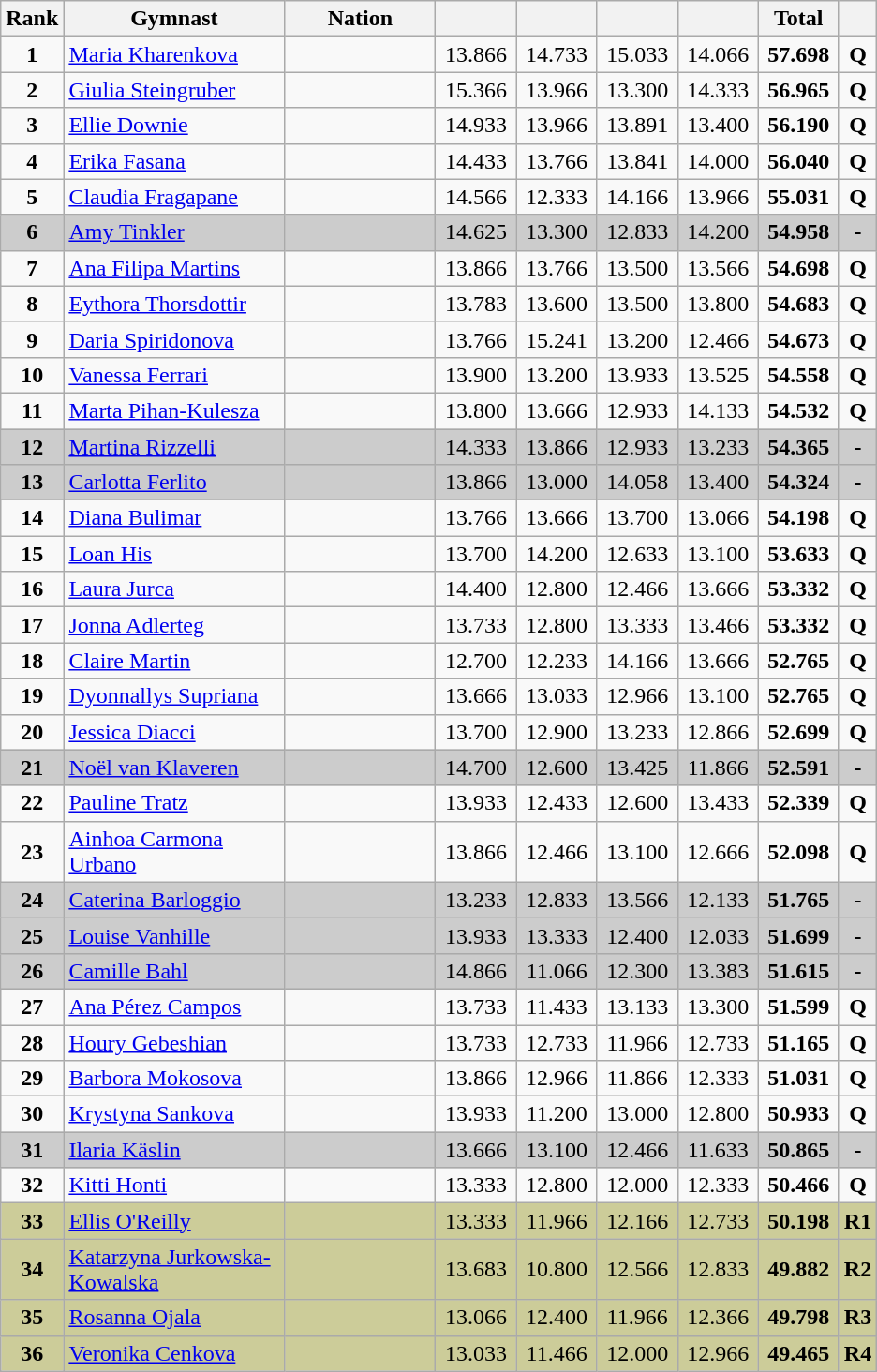<table class="wikitable sortable" style="text-align:center; font-size:100%">
<tr>
<th scope="col" style="width:15px;">Rank</th>
<th ! scope="col" style="width:150px;">Gymnast</th>
<th ! scope="col" style="width:100px;">Nation</th>
<th ! scope="col" style="width:50px;"></th>
<th ! scope="col" style="width:50px;"></th>
<th ! scope="col" style="width:50px;"></th>
<th ! scope="col" style="width:50px;"></th>
<th ! scope="col" style="width:50px;">Total</th>
<th ! scope="col" style="width:15px;"></th>
</tr>
<tr>
<td scope=row style="text-align:center"><strong>1</strong></td>
<td align=left><a href='#'>Maria Kharenkova</a></td>
<td style="text-align:left;"></td>
<td>13.866</td>
<td>14.733</td>
<td>15.033</td>
<td>14.066</td>
<td><strong>57.698</strong></td>
<td><strong>Q</strong></td>
</tr>
<tr>
<td scope=row style="text-align:center"><strong>2</strong></td>
<td align=left><a href='#'>Giulia Steingruber</a></td>
<td style="text-align:left;"></td>
<td>15.366</td>
<td>13.966</td>
<td>13.300</td>
<td>14.333</td>
<td><strong>56.965</strong></td>
<td><strong>Q</strong></td>
</tr>
<tr>
<td scope=row style="text-align:center"><strong>3</strong></td>
<td align=left><a href='#'>Ellie Downie</a></td>
<td style="text-align:left;"></td>
<td>14.933</td>
<td>13.966</td>
<td>13.891</td>
<td>13.400</td>
<td><strong>56.190</strong></td>
<td><strong>Q</strong></td>
</tr>
<tr>
<td scope=row style="text-align:center"><strong>4</strong></td>
<td align=left><a href='#'>Erika Fasana</a></td>
<td style="text-align:left;"></td>
<td>14.433</td>
<td>13.766</td>
<td>13.841</td>
<td>14.000</td>
<td><strong>56.040</strong></td>
<td><strong>Q</strong></td>
</tr>
<tr>
<td scope=row style="text-align:center"><strong>5</strong></td>
<td align=left><a href='#'>Claudia Fragapane</a></td>
<td style="text-align:left;"></td>
<td>14.566</td>
<td>12.333</td>
<td>14.166</td>
<td>13.966</td>
<td><strong>55.031</strong></td>
<td><strong>Q</strong></td>
</tr>
<tr style="background:#cccccc;">
<td scope=row style="text-align:center"><strong>6</strong></td>
<td align=left><a href='#'>Amy Tinkler</a></td>
<td style="text-align:left;"></td>
<td>14.625</td>
<td>13.300</td>
<td>12.833</td>
<td>14.200</td>
<td><strong>54.958</strong></td>
<td><strong>-</strong></td>
</tr>
<tr>
<td scope=row style="text-align:center"><strong>7</strong></td>
<td align=left><a href='#'>Ana Filipa Martins</a></td>
<td style="text-align:left;"></td>
<td>13.866</td>
<td>13.766</td>
<td>13.500</td>
<td>13.566</td>
<td><strong>54.698</strong></td>
<td><strong>Q</strong></td>
</tr>
<tr>
<td scope=row style="text-align:center"><strong>8</strong></td>
<td align=left><a href='#'>Eythora Thorsdottir</a></td>
<td style="text-align:left;"></td>
<td>13.783</td>
<td>13.600</td>
<td>13.500</td>
<td>13.800</td>
<td><strong>54.683</strong></td>
<td><strong>Q</strong></td>
</tr>
<tr>
<td scope=row style="text-align:center"><strong>9</strong></td>
<td align=left><a href='#'>Daria Spiridonova</a></td>
<td style="text-align:left;"></td>
<td>13.766</td>
<td>15.241</td>
<td>13.200</td>
<td>12.466</td>
<td><strong>54.673</strong></td>
<td><strong>Q</strong></td>
</tr>
<tr>
<td scope=row style="text-align:center"><strong>10</strong></td>
<td align=left><a href='#'>Vanessa Ferrari</a></td>
<td style="text-align:left;"></td>
<td>13.900</td>
<td>13.200</td>
<td>13.933</td>
<td>13.525</td>
<td><strong>54.558</strong></td>
<td><strong>Q</strong></td>
</tr>
<tr>
<td scope=row style="text-align:center"><strong>11</strong></td>
<td align=left><a href='#'>Marta Pihan-Kulesza</a></td>
<td style="text-align:left;"></td>
<td>13.800</td>
<td>13.666</td>
<td>12.933</td>
<td>14.133</td>
<td><strong>54.532</strong></td>
<td><strong>Q</strong></td>
</tr>
<tr style="background:#cccccc;">
<td scope=row style="text-align:center"><strong>12</strong></td>
<td align=left><a href='#'>Martina Rizzelli</a></td>
<td style="text-align:left;"></td>
<td>14.333</td>
<td>13.866</td>
<td>12.933</td>
<td>13.233</td>
<td><strong>54.365</strong></td>
<td><strong>-</strong></td>
</tr>
<tr style="background:#cccccc;">
<td scope=row style="text-align:center"><strong>13</strong></td>
<td align=left><a href='#'>Carlotta Ferlito</a></td>
<td style="text-align:left;"></td>
<td>13.866</td>
<td>13.000</td>
<td>14.058</td>
<td>13.400</td>
<td><strong>54.324</strong></td>
<td><strong>-</strong></td>
</tr>
<tr>
<td scope=row style="text-align:center"><strong>14</strong></td>
<td align=left><a href='#'>Diana Bulimar</a></td>
<td style="text-align:left;"></td>
<td>13.766</td>
<td>13.666</td>
<td>13.700</td>
<td>13.066</td>
<td><strong>54.198</strong></td>
<td><strong>Q</strong></td>
</tr>
<tr>
<td scope=row style="text-align:center"><strong>15</strong></td>
<td align=left><a href='#'>Loan His</a></td>
<td style="text-align:left;"></td>
<td>13.700</td>
<td>14.200</td>
<td>12.633</td>
<td>13.100</td>
<td><strong>53.633</strong></td>
<td><strong>Q</strong></td>
</tr>
<tr>
<td scope=row style="text-align:center"><strong>16</strong></td>
<td align=left><a href='#'>Laura Jurca</a></td>
<td style="text-align:left;"></td>
<td>14.400</td>
<td>12.800</td>
<td>12.466</td>
<td>13.666</td>
<td><strong>53.332</strong></td>
<td><strong>Q</strong></td>
</tr>
<tr>
<td scope=row style="text-align:center"><strong>17</strong></td>
<td align=left><a href='#'>Jonna Adlerteg</a></td>
<td style="text-align:left;"></td>
<td>13.733</td>
<td>12.800</td>
<td>13.333</td>
<td>13.466</td>
<td><strong>53.332</strong></td>
<td><strong>Q</strong></td>
</tr>
<tr>
<td scope=row style="text-align:center"><strong>18</strong></td>
<td align=left><a href='#'>Claire Martin</a></td>
<td style="text-align:left;"></td>
<td>12.700</td>
<td>12.233</td>
<td>14.166</td>
<td>13.666</td>
<td><strong>52.765</strong></td>
<td><strong>Q</strong></td>
</tr>
<tr>
<td scope=row style="text-align:center"><strong>19</strong></td>
<td align=left><a href='#'>Dyonnallys Supriana</a></td>
<td style="text-align:left;"></td>
<td>13.666</td>
<td>13.033</td>
<td>12.966</td>
<td>13.100</td>
<td><strong>52.765</strong></td>
<td><strong>Q</strong></td>
</tr>
<tr>
<td scope=row style="text-align:center"><strong>20</strong></td>
<td align=left><a href='#'>Jessica Diacci</a></td>
<td style="text-align:left;"></td>
<td>13.700</td>
<td>12.900</td>
<td>13.233</td>
<td>12.866</td>
<td><strong>52.699</strong></td>
<td><strong>Q</strong></td>
</tr>
<tr style="background:#cccccc;">
<td scope=row style="text-align:center"><strong>21</strong></td>
<td align=left><a href='#'>Noël van Klaveren</a></td>
<td style="text-align:left;"></td>
<td>14.700</td>
<td>12.600</td>
<td>13.425</td>
<td>11.866</td>
<td><strong>52.591</strong></td>
<td><strong>-</strong></td>
</tr>
<tr>
<td scope=row style="text-align:center"><strong>22</strong></td>
<td align=left><a href='#'>Pauline Tratz</a></td>
<td style="text-align:left;"></td>
<td>13.933</td>
<td>12.433</td>
<td>12.600</td>
<td>13.433</td>
<td><strong>52.339</strong></td>
<td><strong>Q</strong></td>
</tr>
<tr>
<td scope=row style="text-align:center"><strong>23</strong></td>
<td align=left><a href='#'>Ainhoa Carmona Urbano</a></td>
<td style="text-align:left;"></td>
<td>13.866</td>
<td>12.466</td>
<td>13.100</td>
<td>12.666</td>
<td><strong>52.098</strong></td>
<td><strong>Q</strong></td>
</tr>
<tr style="background:#cccccc;">
<td scope=row style="text-align:center"><strong>24</strong></td>
<td align=left><a href='#'>Caterina Barloggio</a></td>
<td style="text-align:left;"></td>
<td>13.233</td>
<td>12.833</td>
<td>13.566</td>
<td>12.133</td>
<td><strong>51.765</strong></td>
<td><strong>-</strong></td>
</tr>
<tr style="background:#cccccc;">
<td scope=row style="text-align:center"><strong>25</strong></td>
<td align=left><a href='#'>Louise Vanhille</a></td>
<td style="text-align:left;"></td>
<td>13.933</td>
<td>13.333</td>
<td>12.400</td>
<td>12.033</td>
<td><strong>51.699</strong></td>
<td><strong>-</strong></td>
</tr>
<tr style="background:#cccccc;">
<td scope=row style="text-align:center"><strong>26</strong></td>
<td align=left><a href='#'>Camille Bahl</a></td>
<td style="text-align:left;"></td>
<td>14.866</td>
<td>11.066</td>
<td>12.300</td>
<td>13.383</td>
<td><strong>51.615</strong></td>
<td><strong>-</strong></td>
</tr>
<tr>
<td scope=row style="text-align:center"><strong>27</strong></td>
<td align=left><a href='#'>Ana Pérez Campos</a></td>
<td style="text-align:left;"></td>
<td>13.733</td>
<td>11.433</td>
<td>13.133</td>
<td>13.300</td>
<td><strong>51.599</strong></td>
<td><strong>Q</strong></td>
</tr>
<tr>
<td scope=row style="text-align:center"><strong>28</strong></td>
<td align=left><a href='#'>Houry Gebeshian</a></td>
<td style="text-align:left;"></td>
<td>13.733</td>
<td>12.733</td>
<td>11.966</td>
<td>12.733</td>
<td><strong>51.165</strong></td>
<td><strong>Q</strong></td>
</tr>
<tr>
<td scope=row style="text-align:center"><strong>29</strong></td>
<td align=left><a href='#'>Barbora Mokosova</a></td>
<td style="text-align:left;"></td>
<td>13.866</td>
<td>12.966</td>
<td>11.866</td>
<td>12.333</td>
<td><strong>51.031</strong></td>
<td><strong>Q</strong></td>
</tr>
<tr>
<td scope=row style="text-align:center"><strong>30</strong></td>
<td align=left><a href='#'>Krystyna Sankova</a></td>
<td style="text-align:left;"></td>
<td>13.933</td>
<td>11.200</td>
<td>13.000</td>
<td>12.800</td>
<td><strong>50.933</strong></td>
<td><strong>Q</strong></td>
</tr>
<tr style="background:#cccccc;">
<td scope=row style="text-align:center"><strong>31</strong></td>
<td align=left><a href='#'>Ilaria Käslin</a></td>
<td style="text-align:left;"></td>
<td>13.666</td>
<td>13.100</td>
<td>12.466</td>
<td>11.633</td>
<td><strong>50.865</strong></td>
<td><strong>-</strong></td>
</tr>
<tr>
<td scope=row style="text-align:center"><strong>32</strong></td>
<td align=left><a href='#'>Kitti Honti</a></td>
<td style="text-align:left;"></td>
<td>13.333</td>
<td>12.800</td>
<td>12.000</td>
<td>12.333</td>
<td><strong>50.466</strong></td>
<td><strong>Q</strong></td>
</tr>
<tr style="background:#cccc99;">
<td scope=row style="text-align:center"><strong>33</strong></td>
<td align=left><a href='#'>Ellis O'Reilly</a></td>
<td style="text-align:left;"></td>
<td>13.333</td>
<td>11.966</td>
<td>12.166</td>
<td>12.733</td>
<td><strong>50.198</strong></td>
<td><strong>R1</strong></td>
</tr>
<tr style="background:#cccc99;">
<td scope=row style="text-align:center"><strong>34</strong></td>
<td align=left><a href='#'>Katarzyna Jurkowska-Kowalska</a></td>
<td style="text-align:left;"></td>
<td>13.683</td>
<td>10.800</td>
<td>12.566</td>
<td>12.833</td>
<td><strong>49.882</strong></td>
<td><strong>R2</strong></td>
</tr>
<tr style="background:#cccc99;">
<td scope=row style="text-align:center"><strong>35</strong></td>
<td align=left><a href='#'>Rosanna Ojala</a></td>
<td style="text-align:left;"></td>
<td>13.066</td>
<td>12.400</td>
<td>11.966</td>
<td>12.366</td>
<td><strong>49.798</strong></td>
<td><strong>R3</strong></td>
</tr>
<tr style="background:#cccc99;">
<td scope=row style="text-align:center"><strong>36</strong></td>
<td align=left><a href='#'>Veronika Cenkova</a></td>
<td style="text-align:left;"></td>
<td>13.033</td>
<td>11.466</td>
<td>12.000</td>
<td>12.966</td>
<td><strong>49.465</strong></td>
<td><strong>R4</strong></td>
</tr>
</table>
